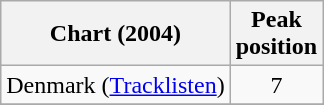<table class="wikitable sortable">
<tr>
<th>Chart (2004)</th>
<th>Peak<br>position</th>
</tr>
<tr>
<td>Denmark (<a href='#'>Tracklisten</a>)</td>
<td style="text-align:center;">7</td>
</tr>
<tr>
</tr>
</table>
